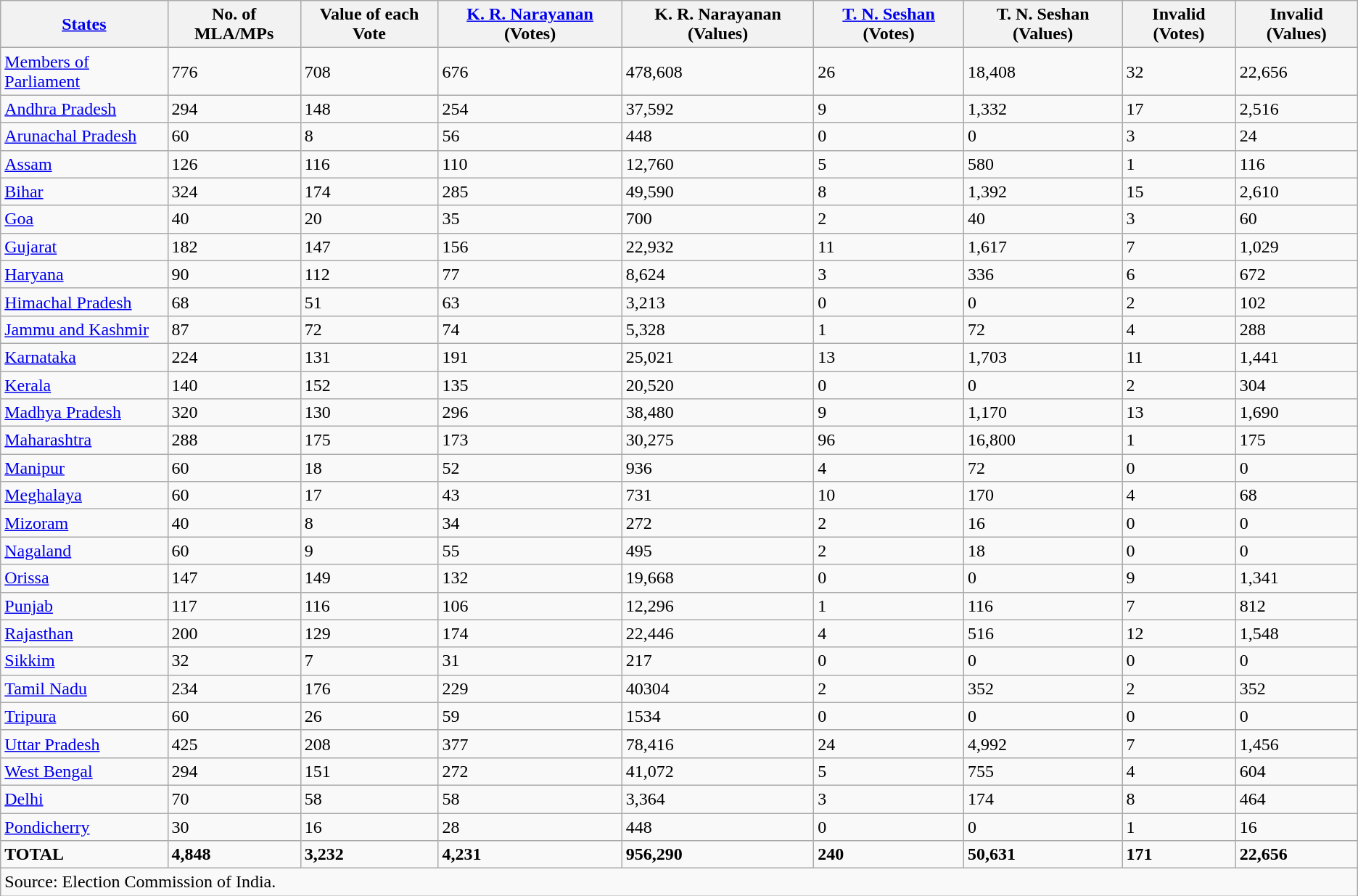<table class="wikitable" border="1">
<tr>
<th><a href='#'>States</a></th>
<th>No. of MLA/MPs</th>
<th>Value of each Vote</th>
<th><a href='#'>K. R. Narayanan</a> (Votes)</th>
<th>K. R. Narayanan (Values)</th>
<th><a href='#'>T. N. Seshan</a> (Votes)</th>
<th>T. N. Seshan (Values)</th>
<th>Invalid (Votes)</th>
<th>Invalid (Values)</th>
</tr>
<tr>
<td><a href='#'>Members of Parliament</a></td>
<td>776</td>
<td>708</td>
<td>676</td>
<td>478,608</td>
<td>26</td>
<td>18,408</td>
<td>32</td>
<td>22,656</td>
</tr>
<tr>
<td><a href='#'>Andhra Pradesh</a></td>
<td>294</td>
<td>148</td>
<td>254</td>
<td>37,592</td>
<td>9</td>
<td>1,332</td>
<td>17</td>
<td>2,516</td>
</tr>
<tr>
<td><a href='#'>Arunachal Pradesh</a></td>
<td>60</td>
<td>8</td>
<td>56</td>
<td>448</td>
<td>0</td>
<td>0</td>
<td>3</td>
<td>24</td>
</tr>
<tr>
<td><a href='#'>Assam</a></td>
<td>126</td>
<td>116</td>
<td>110</td>
<td>12,760</td>
<td>5</td>
<td>580</td>
<td>1</td>
<td>116</td>
</tr>
<tr>
<td><a href='#'>Bihar</a></td>
<td>324</td>
<td>174</td>
<td>285</td>
<td>49,590</td>
<td>8</td>
<td>1,392</td>
<td>15</td>
<td>2,610</td>
</tr>
<tr>
<td><a href='#'>Goa</a></td>
<td>40</td>
<td>20</td>
<td>35</td>
<td>700</td>
<td>2</td>
<td>40</td>
<td>3</td>
<td>60</td>
</tr>
<tr>
<td><a href='#'>Gujarat</a></td>
<td>182</td>
<td>147</td>
<td>156</td>
<td>22,932</td>
<td>11</td>
<td>1,617</td>
<td>7</td>
<td>1,029</td>
</tr>
<tr>
<td><a href='#'>Haryana</a></td>
<td>90</td>
<td>112</td>
<td>77</td>
<td>8,624</td>
<td>3</td>
<td>336</td>
<td>6</td>
<td>672</td>
</tr>
<tr>
<td><a href='#'>Himachal Pradesh</a></td>
<td>68</td>
<td>51</td>
<td>63</td>
<td>3,213</td>
<td>0</td>
<td>0</td>
<td>2</td>
<td>102</td>
</tr>
<tr>
<td><a href='#'>Jammu and Kashmir</a></td>
<td>87</td>
<td>72</td>
<td>74</td>
<td>5,328</td>
<td>1</td>
<td>72</td>
<td>4</td>
<td>288</td>
</tr>
<tr>
<td><a href='#'>Karnataka</a></td>
<td>224</td>
<td>131</td>
<td>191</td>
<td>25,021</td>
<td>13</td>
<td>1,703</td>
<td>11</td>
<td>1,441</td>
</tr>
<tr>
<td><a href='#'>Kerala</a></td>
<td>140</td>
<td>152</td>
<td>135</td>
<td>20,520</td>
<td>0</td>
<td>0</td>
<td>2</td>
<td>304</td>
</tr>
<tr>
<td><a href='#'>Madhya Pradesh</a></td>
<td>320</td>
<td>130</td>
<td>296</td>
<td>38,480</td>
<td>9</td>
<td>1,170</td>
<td>13</td>
<td>1,690</td>
</tr>
<tr>
<td><a href='#'>Maharashtra</a></td>
<td>288</td>
<td>175</td>
<td>173</td>
<td>30,275</td>
<td>96</td>
<td>16,800</td>
<td>1</td>
<td>175</td>
</tr>
<tr>
<td><a href='#'>Manipur</a></td>
<td>60</td>
<td>18</td>
<td>52</td>
<td>936</td>
<td>4</td>
<td>72</td>
<td>0</td>
<td>0</td>
</tr>
<tr>
<td><a href='#'>Meghalaya</a></td>
<td>60</td>
<td>17</td>
<td>43</td>
<td>731</td>
<td>10</td>
<td>170</td>
<td>4</td>
<td>68</td>
</tr>
<tr>
<td><a href='#'>Mizoram</a></td>
<td>40</td>
<td>8</td>
<td>34</td>
<td>272</td>
<td>2</td>
<td>16</td>
<td>0</td>
<td>0</td>
</tr>
<tr>
<td><a href='#'>Nagaland</a></td>
<td>60</td>
<td>9</td>
<td>55</td>
<td>495</td>
<td>2</td>
<td>18</td>
<td>0</td>
<td>0</td>
</tr>
<tr>
<td><a href='#'>Orissa</a></td>
<td>147</td>
<td>149</td>
<td>132</td>
<td>19,668</td>
<td>0</td>
<td>0</td>
<td>9</td>
<td>1,341</td>
</tr>
<tr>
<td><a href='#'>Punjab</a></td>
<td>117</td>
<td>116</td>
<td>106</td>
<td>12,296</td>
<td>1</td>
<td>116</td>
<td>7</td>
<td>812</td>
</tr>
<tr>
<td><a href='#'>Rajasthan</a></td>
<td>200</td>
<td>129</td>
<td>174</td>
<td>22,446</td>
<td>4</td>
<td>516</td>
<td>12</td>
<td>1,548</td>
</tr>
<tr>
<td><a href='#'>Sikkim</a></td>
<td>32</td>
<td>7</td>
<td>31</td>
<td>217</td>
<td>0</td>
<td>0</td>
<td>0</td>
<td>0</td>
</tr>
<tr>
<td><a href='#'>Tamil Nadu</a></td>
<td>234</td>
<td>176</td>
<td>229</td>
<td>40304</td>
<td>2</td>
<td>352</td>
<td>2</td>
<td>352</td>
</tr>
<tr>
<td><a href='#'>Tripura</a></td>
<td>60</td>
<td>26</td>
<td>59</td>
<td>1534</td>
<td>0</td>
<td>0</td>
<td>0</td>
<td>0</td>
</tr>
<tr>
<td><a href='#'>Uttar Pradesh</a></td>
<td>425</td>
<td>208</td>
<td>377</td>
<td>78,416</td>
<td>24</td>
<td>4,992</td>
<td>7</td>
<td>1,456</td>
</tr>
<tr>
<td><a href='#'>West Bengal</a></td>
<td>294</td>
<td>151</td>
<td>272</td>
<td>41,072</td>
<td>5</td>
<td>755</td>
<td>4</td>
<td>604</td>
</tr>
<tr>
<td><a href='#'>Delhi</a></td>
<td>70</td>
<td>58</td>
<td>58</td>
<td>3,364</td>
<td>3</td>
<td>174</td>
<td>8</td>
<td>464</td>
</tr>
<tr>
<td><a href='#'>Pondicherry</a></td>
<td>30</td>
<td>16</td>
<td>28</td>
<td>448</td>
<td>0</td>
<td>0</td>
<td>1</td>
<td>16</td>
</tr>
<tr>
<td><strong>TOTAL</strong></td>
<td><strong>4,848</strong></td>
<td><strong>3,232</strong></td>
<td><strong>4,231</strong></td>
<td><strong>956,290</strong></td>
<td><strong>240</strong></td>
<td><strong>50,631</strong></td>
<td><strong>171</strong></td>
<td><strong>22,656</strong></td>
</tr>
<tr>
<td align=left colspan=9>Source: Election Commission of India.</td>
</tr>
</table>
